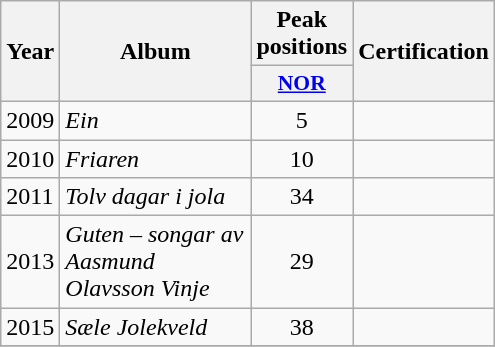<table class="wikitable">
<tr>
<th align="center" rowspan="2" width="10">Year</th>
<th align="center" rowspan="2" width="120">Album</th>
<th align="center" colspan="1" width="20">Peak positions</th>
<th align="center" rowspan="2" width="70">Certification</th>
</tr>
<tr>
<th scope="col" style="width:3em;font-size:90%;"><a href='#'>NOR</a><br></th>
</tr>
<tr>
<td>2009</td>
<td><em>Ein </em></td>
<td style="text-align:center;">5</td>
<td></td>
</tr>
<tr>
<td>2010</td>
<td><em>Friaren</em></td>
<td style="text-align:center;">10</td>
<td></td>
</tr>
<tr>
<td>2011</td>
<td><em>Tolv dagar i jola</em></td>
<td style="text-align:center;">34</td>
<td></td>
</tr>
<tr>
<td>2013</td>
<td><em>Guten – songar av Aasmund Olavsson Vinje</em></td>
<td style="text-align:center;">29</td>
<td></td>
</tr>
<tr>
<td>2015</td>
<td><em>Sæle Jolekveld</em> </td>
<td style="text-align:center;">38</td>
<td></td>
</tr>
<tr>
</tr>
</table>
